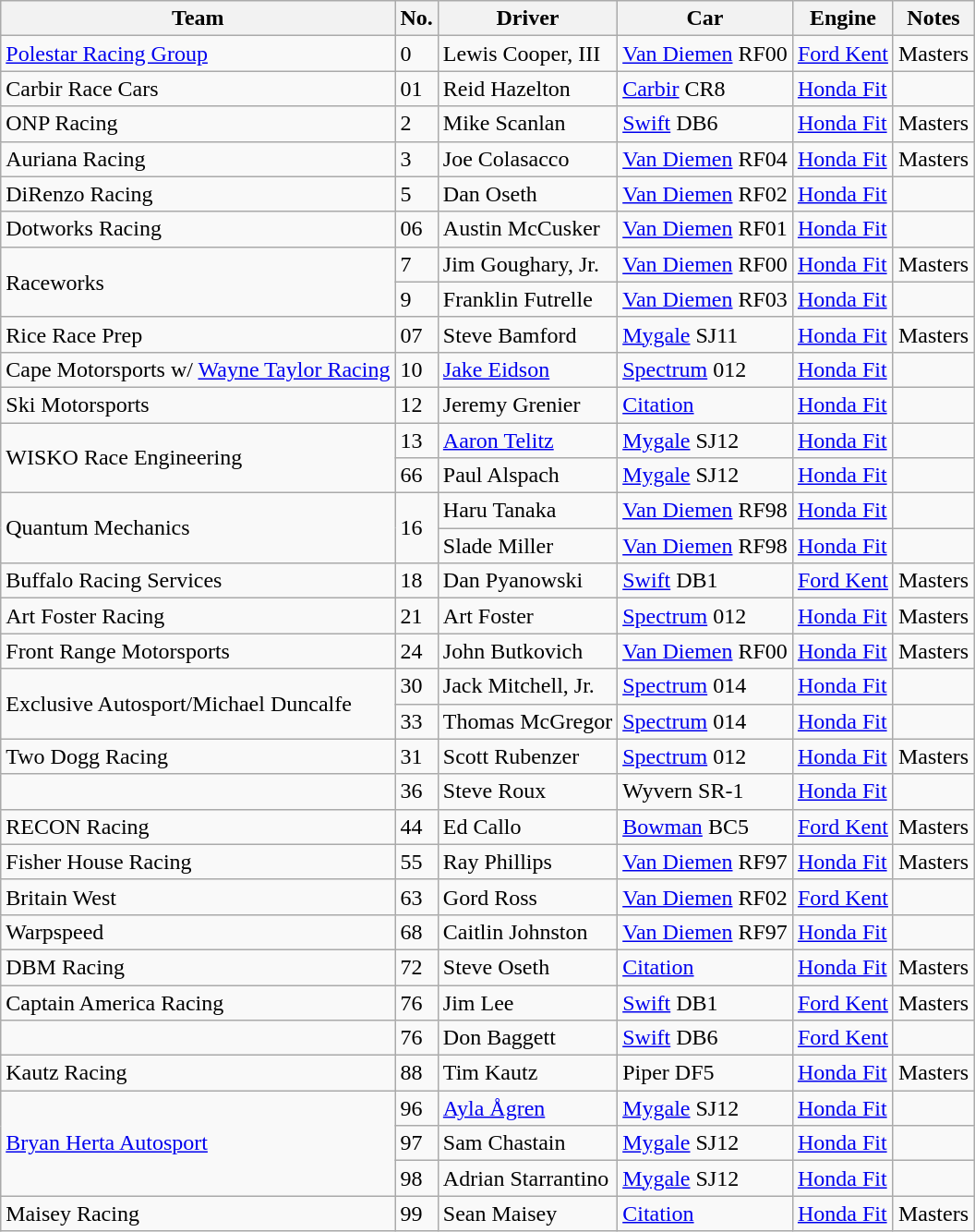<table class="wikitable">
<tr>
<th>Team</th>
<th>No.</th>
<th>Driver</th>
<th>Car</th>
<th>Engine</th>
<th>Notes</th>
</tr>
<tr>
<td> <a href='#'>Polestar Racing Group</a></td>
<td>0</td>
<td> Lewis Cooper, III</td>
<td><a href='#'>Van Diemen</a> RF00</td>
<td><a href='#'>Ford Kent</a></td>
<td>Masters</td>
</tr>
<tr>
<td> Carbir Race Cars</td>
<td>01</td>
<td> Reid Hazelton</td>
<td><a href='#'>Carbir</a> CR8</td>
<td><a href='#'>Honda Fit</a></td>
<td></td>
</tr>
<tr>
<td> ONP Racing</td>
<td>2</td>
<td> Mike Scanlan</td>
<td><a href='#'>Swift</a> DB6</td>
<td><a href='#'>Honda Fit</a></td>
<td>Masters</td>
</tr>
<tr>
<td> Auriana Racing</td>
<td>3</td>
<td> Joe Colasacco</td>
<td><a href='#'>Van Diemen</a> RF04</td>
<td><a href='#'>Honda Fit</a></td>
<td>Masters</td>
</tr>
<tr>
<td> DiRenzo Racing</td>
<td>5</td>
<td> Dan Oseth</td>
<td><a href='#'>Van Diemen</a> RF02</td>
<td><a href='#'>Honda Fit</a></td>
<td></td>
</tr>
<tr>
<td> Dotworks Racing</td>
<td>06</td>
<td> Austin McCusker</td>
<td><a href='#'>Van Diemen</a> RF01</td>
<td><a href='#'>Honda Fit</a></td>
<td></td>
</tr>
<tr>
<td rowspan=2> Raceworks</td>
<td>7</td>
<td> Jim Goughary, Jr.</td>
<td><a href='#'>Van Diemen</a> RF00</td>
<td><a href='#'>Honda Fit</a></td>
<td>Masters</td>
</tr>
<tr>
<td>9</td>
<td> Franklin Futrelle </td>
<td><a href='#'>Van Diemen</a> RF03</td>
<td><a href='#'>Honda Fit</a></td>
<td></td>
</tr>
<tr>
<td> Rice Race Prep</td>
<td>07</td>
<td> Steve Bamford</td>
<td><a href='#'>Mygale</a> SJ11</td>
<td><a href='#'>Honda Fit</a></td>
<td>Masters</td>
</tr>
<tr>
<td> Cape Motorsports w/ <a href='#'>Wayne Taylor Racing</a></td>
<td>10</td>
<td> <a href='#'>Jake Eidson</a></td>
<td><a href='#'>Spectrum</a> 012</td>
<td><a href='#'>Honda Fit</a></td>
<td></td>
</tr>
<tr>
<td> Ski Motorsports</td>
<td>12</td>
<td> Jeremy Grenier</td>
<td><a href='#'>Citation</a></td>
<td><a href='#'>Honda Fit</a></td>
<td></td>
</tr>
<tr>
<td rowspan=2> WISKO Race Engineering</td>
<td>13</td>
<td> <a href='#'>Aaron Telitz</a></td>
<td><a href='#'>Mygale</a> SJ12</td>
<td><a href='#'>Honda Fit</a></td>
<td></td>
</tr>
<tr>
<td>66</td>
<td> Paul Alspach </td>
<td><a href='#'>Mygale</a> SJ12</td>
<td><a href='#'>Honda Fit</a></td>
<td></td>
</tr>
<tr>
<td rowspan=2> Quantum Mechanics</td>
<td rowspan=2>16</td>
<td> Haru Tanaka</td>
<td><a href='#'>Van Diemen</a> RF98</td>
<td><a href='#'>Honda Fit</a></td>
<td></td>
</tr>
<tr>
<td> Slade Miller</td>
<td><a href='#'>Van Diemen</a> RF98</td>
<td><a href='#'>Honda Fit</a></td>
<td></td>
</tr>
<tr>
<td> Buffalo Racing Services</td>
<td>18</td>
<td> Dan Pyanowski</td>
<td><a href='#'>Swift</a> DB1</td>
<td><a href='#'>Ford Kent</a></td>
<td>Masters</td>
</tr>
<tr>
<td> Art Foster Racing</td>
<td>21</td>
<td> Art Foster</td>
<td><a href='#'>Spectrum</a> 012</td>
<td><a href='#'>Honda Fit</a></td>
<td>Masters</td>
</tr>
<tr>
<td> Front Range Motorsports</td>
<td>24</td>
<td> John Butkovich</td>
<td><a href='#'>Van Diemen</a> RF00</td>
<td><a href='#'>Honda Fit</a></td>
<td>Masters</td>
</tr>
<tr>
<td rowspan=2> Exclusive Autosport/Michael Duncalfe</td>
<td>30</td>
<td> Jack Mitchell, Jr.</td>
<td><a href='#'>Spectrum</a> 014</td>
<td><a href='#'>Honda Fit</a></td>
<td></td>
</tr>
<tr>
<td>33</td>
<td> Thomas McGregor</td>
<td><a href='#'>Spectrum</a> 014</td>
<td><a href='#'>Honda Fit</a></td>
<td></td>
</tr>
<tr>
<td> Two Dogg Racing</td>
<td>31</td>
<td> Scott Rubenzer</td>
<td><a href='#'>Spectrum</a> 012</td>
<td><a href='#'>Honda Fit</a></td>
<td>Masters</td>
</tr>
<tr>
<td></td>
<td>36</td>
<td> Steve Roux</td>
<td>Wyvern SR-1</td>
<td><a href='#'>Honda Fit</a></td>
<td></td>
</tr>
<tr>
<td> RECON Racing</td>
<td>44</td>
<td> Ed Callo</td>
<td><a href='#'>Bowman</a> BC5</td>
<td><a href='#'>Ford Kent</a></td>
<td>Masters</td>
</tr>
<tr>
<td> Fisher House Racing</td>
<td>55</td>
<td> Ray Phillips</td>
<td><a href='#'>Van Diemen</a> RF97</td>
<td><a href='#'>Honda Fit</a></td>
<td>Masters</td>
</tr>
<tr>
<td> Britain West</td>
<td>63</td>
<td> Gord Ross</td>
<td><a href='#'>Van Diemen</a> RF02</td>
<td><a href='#'>Ford Kent</a></td>
<td></td>
</tr>
<tr>
<td> Warpspeed</td>
<td>68</td>
<td> Caitlin Johnston</td>
<td><a href='#'>Van Diemen</a> RF97</td>
<td><a href='#'>Honda Fit</a></td>
<td></td>
</tr>
<tr>
<td> DBM Racing</td>
<td>72</td>
<td> Steve Oseth</td>
<td><a href='#'>Citation</a></td>
<td><a href='#'>Honda Fit</a></td>
<td>Masters</td>
</tr>
<tr>
<td> Captain America Racing</td>
<td>76</td>
<td> Jim Lee</td>
<td><a href='#'>Swift</a> DB1</td>
<td><a href='#'>Ford Kent</a></td>
<td>Masters</td>
</tr>
<tr>
<td></td>
<td>76</td>
<td> Don Baggett</td>
<td><a href='#'>Swift</a> DB6</td>
<td><a href='#'>Ford Kent</a></td>
<td></td>
</tr>
<tr>
<td> Kautz Racing</td>
<td>88</td>
<td> Tim Kautz</td>
<td>Piper DF5</td>
<td><a href='#'>Honda Fit</a></td>
<td>Masters</td>
</tr>
<tr>
<td rowspan=3> <a href='#'>Bryan Herta Autosport</a></td>
<td>96</td>
<td> <a href='#'>Ayla Ågren</a></td>
<td><a href='#'>Mygale</a> SJ12</td>
<td><a href='#'>Honda Fit</a></td>
<td></td>
</tr>
<tr>
<td>97</td>
<td> Sam Chastain</td>
<td><a href='#'>Mygale</a> SJ12</td>
<td><a href='#'>Honda Fit</a></td>
<td></td>
</tr>
<tr>
<td>98</td>
<td> Adrian Starrantino</td>
<td><a href='#'>Mygale</a> SJ12</td>
<td><a href='#'>Honda Fit</a></td>
<td></td>
</tr>
<tr>
<td> Maisey Racing</td>
<td>99</td>
<td> Sean Maisey</td>
<td><a href='#'>Citation</a></td>
<td><a href='#'>Honda Fit</a></td>
<td>Masters</td>
</tr>
</table>
